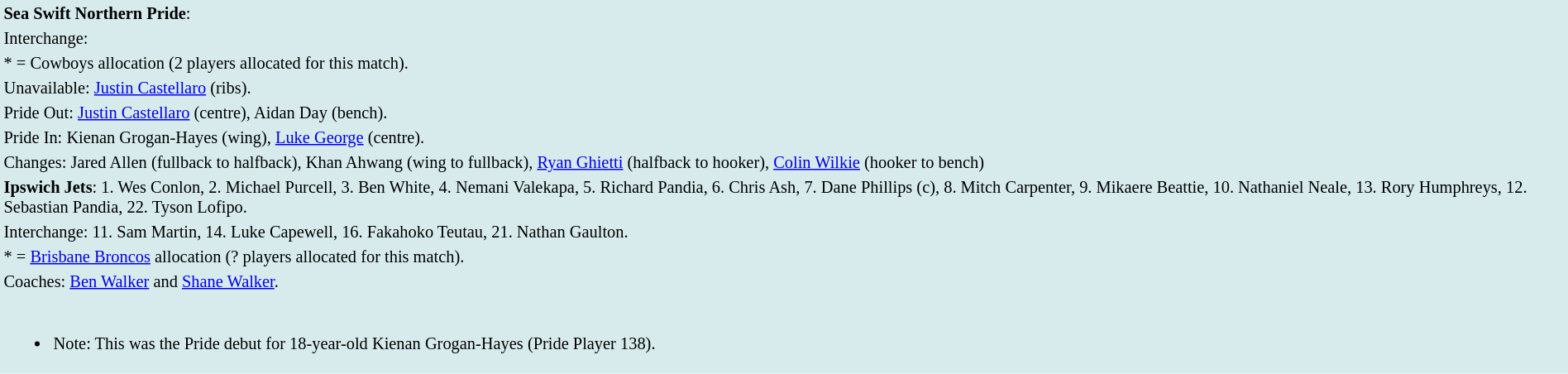<table style="background:#d7ebed; font-size:85%; width:100%;">
<tr>
<td><strong>Sea Swift Northern Pride</strong>:             </td>
</tr>
<tr>
<td>Interchange:    </td>
</tr>
<tr>
<td>* = Cowboys allocation (2 players allocated for this match).</td>
</tr>
<tr>
<td>Unavailable: <a href='#'>Justin Castellaro</a> (ribs).</td>
</tr>
<tr>
<td>Pride Out: <a href='#'>Justin Castellaro</a> (centre), Aidan Day (bench).</td>
</tr>
<tr>
<td>Pride In: Kienan Grogan-Hayes (wing), <a href='#'>Luke George</a> (centre).</td>
</tr>
<tr>
<td>Changes: Jared Allen (fullback to halfback), Khan Ahwang (wing to fullback), <a href='#'>Ryan Ghietti</a> (halfback to hooker), <a href='#'>Colin Wilkie</a> (hooker to bench)</td>
</tr>
<tr>
<td><strong>Ipswich Jets</strong>: 1. Wes Conlon, 2. Michael Purcell, 3. Ben White, 4. Nemani Valekapa, 5. Richard Pandia, 6. Chris Ash, 7. Dane Phillips (c), 8. Mitch Carpenter, 9. Mikaere Beattie, 10. Nathaniel Neale, 13. Rory Humphreys, 12. Sebastian Pandia, 22. Tyson Lofipo.</td>
</tr>
<tr>
<td>Interchange: 11. Sam Martin, 14. Luke Capewell, 16. Fakahoko Teutau, 21. Nathan Gaulton.</td>
</tr>
<tr>
<td>* = <a href='#'>Brisbane Broncos</a> allocation (? players allocated for this match).</td>
</tr>
<tr>
<td>Coaches: <a href='#'>Ben Walker</a> and <a href='#'>Shane Walker</a>.</td>
</tr>
<tr>
<td><br><ul><li>Note: This was the Pride debut for 18-year-old Kienan Grogan-Hayes (Pride Player 138).</li></ul></td>
</tr>
</table>
